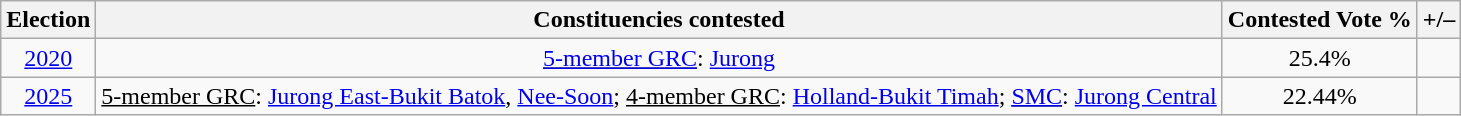<table class="wikitable" style="text-align: center">
<tr>
<th>Election</th>
<th>Constituencies contested</th>
<th>Contested Vote %</th>
<th>+/–</th>
</tr>
<tr>
<td><a href='#'>2020</a></td>
<td><u><a href='#'>5-member GRC</a></u>: <a href='#'>Jurong</a></td>
<td>25.4%</td>
<td></td>
</tr>
<tr>
<td><a href='#'>2025</a></td>
<td><u>5-member GRC</u>: <a href='#'>Jurong East-Bukit Batok</a>, <a href='#'>Nee-Soon</a>; <u>4-member GRC</u>: <a href='#'>Holland-Bukit Timah</a>; <u><a href='#'>SMC</a></u>: <a href='#'>Jurong Central</a></td>
<td>22.44%</td>
<td></td>
</tr>
</table>
